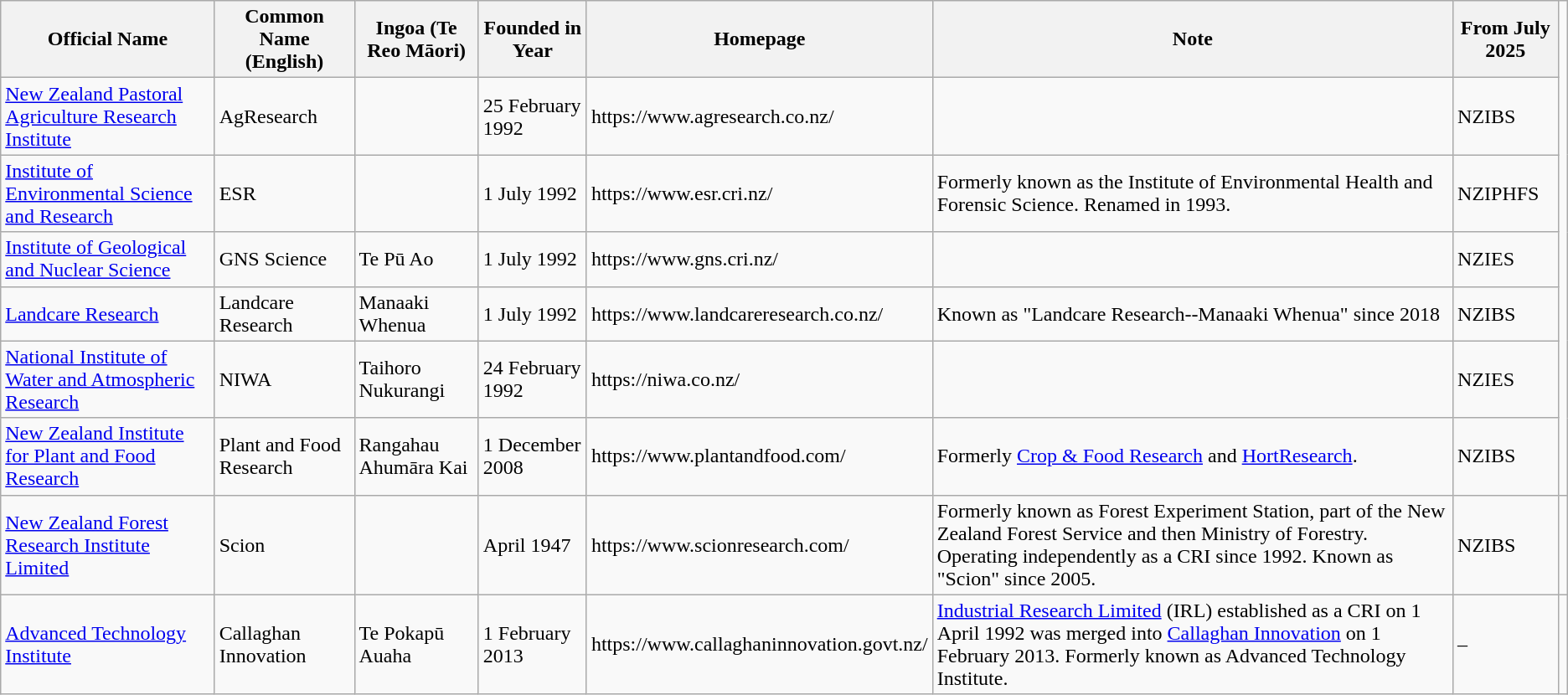<table class="wikitable sortable">
<tr>
<th>Official Name</th>
<th>Common Name (English)</th>
<th>Ingoa (Te Reo Māori)</th>
<th>Founded in Year</th>
<th>Homepage</th>
<th>Note</th>
<th>From July 2025</th>
</tr>
<tr>
<td><a href='#'>New Zealand Pastoral Agriculture Research Institute</a></td>
<td>AgResearch</td>
<td></td>
<td>25 February 1992</td>
<td>https://www.agresearch.co.nz/</td>
<td></td>
<td>NZIBS</td>
</tr>
<tr>
<td><a href='#'>Institute of Environmental Science and Research</a></td>
<td>ESR</td>
<td></td>
<td>1 July 1992</td>
<td>https://www.esr.cri.nz/</td>
<td>Formerly known as the Institute of Environmental Health and Forensic Science. Renamed in 1993.</td>
<td>NZIPHFS</td>
</tr>
<tr>
<td><a href='#'>Institute of Geological and Nuclear Science</a></td>
<td>GNS Science</td>
<td>Te Pū Ao</td>
<td>1 July 1992</td>
<td>https://www.gns.cri.nz/</td>
<td></td>
<td>NZIES</td>
</tr>
<tr>
<td><a href='#'>Landcare Research</a></td>
<td>Landcare Research</td>
<td>Manaaki Whenua</td>
<td>1 July 1992</td>
<td>https://www.landcareresearch.co.nz/</td>
<td>Known as "Landcare Research--Manaaki Whenua" since 2018</td>
<td>NZIBS</td>
</tr>
<tr>
<td><a href='#'>National Institute of Water and Atmospheric Research</a></td>
<td>NIWA</td>
<td>Taihoro Nukurangi</td>
<td>24 February 1992</td>
<td>https://niwa.co.nz/</td>
<td></td>
<td>NZIES</td>
</tr>
<tr>
<td><a href='#'>New Zealand Institute for Plant and Food Research</a></td>
<td>Plant and Food Research</td>
<td>Rangahau Ahumāra Kai</td>
<td>1 December 2008</td>
<td>https://www.plantandfood.com/</td>
<td>Formerly <a href='#'>Crop & Food Research</a> and <a href='#'>HortResearch</a>.</td>
<td>NZIBS</td>
</tr>
<tr>
<td><a href='#'>New Zealand Forest Research Institute Limited</a></td>
<td>Scion</td>
<td></td>
<td>April 1947</td>
<td>https://www.scionresearch.com/</td>
<td>Formerly known as Forest Experiment Station, part of the New Zealand Forest Service and then  Ministry of Forestry. Operating independently as a CRI since 1992. Known as "Scion" since 2005.</td>
<td>NZIBS</td>
<td></td>
</tr>
<tr>
<td><a href='#'>Advanced Technology Institute</a></td>
<td>Callaghan Innovation</td>
<td>Te Pokapū Auaha</td>
<td>1 February 2013</td>
<td>https://www.callaghaninnovation.govt.nz/</td>
<td><a href='#'>Industrial Research Limited</a> (IRL) established as a CRI on 1 April 1992 was merged into <a href='#'>Callaghan Innovation</a> on 1 February 2013. Formerly known as Advanced Technology Institute.</td>
<td>–</td>
</tr>
</table>
